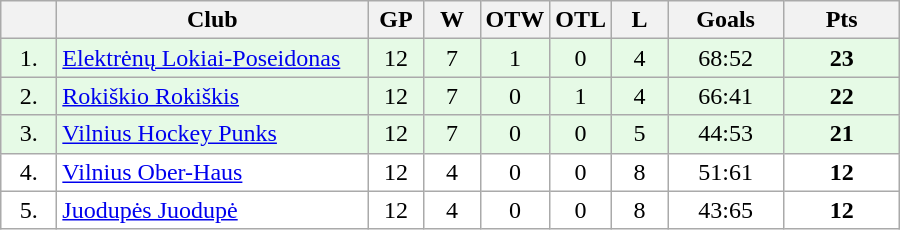<table class="wikitable">
<tr>
<th width="30"></th>
<th width="200">Club</th>
<th width="30">GP</th>
<th width="30">W</th>
<th width="30">OTW</th>
<th width="30">OTL</th>
<th width="30">L</th>
<th width="70">Goals</th>
<th width="70">Pts</th>
</tr>
<tr bgcolor="#e6fae6" align="center">
<td>1.</td>
<td align="left"><a href='#'>Elektrėnų Lokiai-Poseidonas</a></td>
<td>12</td>
<td>7</td>
<td>1</td>
<td>0</td>
<td>4</td>
<td>68:52</td>
<td><strong>23</strong></td>
</tr>
<tr bgcolor="#e6fae6" align="center">
<td>2.</td>
<td align="left"><a href='#'>Rokiškio Rokiškis</a></td>
<td>12</td>
<td>7</td>
<td>0</td>
<td>1</td>
<td>4</td>
<td>66:41</td>
<td><strong>22</strong></td>
</tr>
<tr bgcolor="#e6fae6" align="center">
<td>3.</td>
<td align="left"><a href='#'>Vilnius Hockey Punks</a></td>
<td>12</td>
<td>7</td>
<td>0</td>
<td>0</td>
<td>5</td>
<td>44:53</td>
<td><strong>21</strong></td>
</tr>
<tr bgcolor="#FFFFFF" align="center">
<td>4.</td>
<td align="left"><a href='#'>Vilnius Ober-Haus</a></td>
<td>12</td>
<td>4</td>
<td>0</td>
<td>0</td>
<td>8</td>
<td>51:61</td>
<td><strong>12</strong></td>
</tr>
<tr bgcolor="#FFFFFF" align="center">
<td>5.</td>
<td align="left"><a href='#'>Juodupės Juodupė</a></td>
<td>12</td>
<td>4</td>
<td>0</td>
<td>0</td>
<td>8</td>
<td>43:65</td>
<td><strong>12</strong></td>
</tr>
</table>
